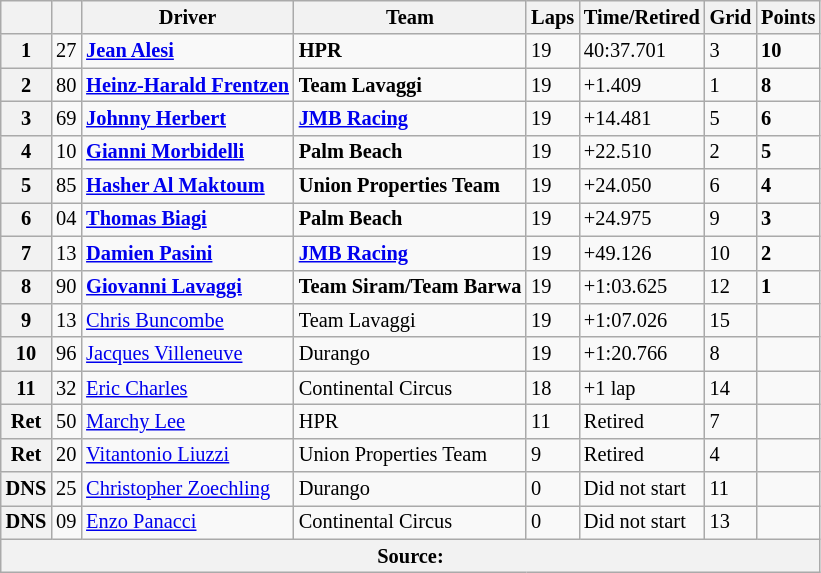<table class="wikitable" style="font-size: 85%">
<tr>
<th></th>
<th></th>
<th>Driver</th>
<th>Team</th>
<th>Laps</th>
<th>Time/Retired</th>
<th>Grid</th>
<th>Points</th>
</tr>
<tr>
<th>1</th>
<td>27</td>
<td> <strong><a href='#'>Jean Alesi</a></strong></td>
<td><strong>HPR</strong></td>
<td>19</td>
<td>40:37.701</td>
<td>3</td>
<td><strong>10</strong></td>
</tr>
<tr>
<th>2</th>
<td>80</td>
<td> <strong><a href='#'>Heinz-Harald Frentzen</a></strong></td>
<td><strong>Team Lavaggi</strong></td>
<td>19</td>
<td>+1.409</td>
<td>1</td>
<td><strong>8</strong></td>
</tr>
<tr>
<th>3</th>
<td>69</td>
<td> <strong><a href='#'>Johnny Herbert</a></strong></td>
<td><strong><a href='#'>JMB Racing</a></strong></td>
<td>19</td>
<td>+14.481</td>
<td>5</td>
<td><strong>6</strong></td>
</tr>
<tr>
<th>4</th>
<td>10</td>
<td> <strong><a href='#'>Gianni Morbidelli</a></strong></td>
<td><strong>Palm Beach</strong></td>
<td>19</td>
<td>+22.510</td>
<td>2</td>
<td><strong>5</strong></td>
</tr>
<tr>
<th>5</th>
<td>85</td>
<td> <strong><a href='#'>Hasher Al Maktoum</a></strong></td>
<td><strong>Union Properties Team</strong></td>
<td>19</td>
<td>+24.050</td>
<td>6</td>
<td><strong>4</strong></td>
</tr>
<tr>
<th>6</th>
<td>04</td>
<td> <strong><a href='#'>Thomas Biagi</a></strong></td>
<td><strong>Palm Beach</strong></td>
<td>19</td>
<td>+24.975</td>
<td>9</td>
<td><strong>3</strong></td>
</tr>
<tr>
<th>7</th>
<td>13</td>
<td> <strong><a href='#'>Damien Pasini</a></strong></td>
<td><strong><a href='#'>JMB Racing</a></strong></td>
<td>19</td>
<td>+49.126</td>
<td>10</td>
<td><strong>2</strong></td>
</tr>
<tr>
<th>8</th>
<td>90</td>
<td> <strong><a href='#'>Giovanni Lavaggi</a></strong></td>
<td><strong>Team Siram/Team Barwa</strong></td>
<td>19</td>
<td>+1:03.625</td>
<td>12</td>
<td><strong>1</strong></td>
</tr>
<tr>
<th>9</th>
<td>13</td>
<td> <a href='#'>Chris Buncombe</a></td>
<td>Team Lavaggi</td>
<td>19</td>
<td>+1:07.026</td>
<td>15</td>
<td></td>
</tr>
<tr>
<th>10</th>
<td>96</td>
<td> <a href='#'>Jacques Villeneuve</a></td>
<td>Durango</td>
<td>19</td>
<td>+1:20.766</td>
<td>8</td>
<td></td>
</tr>
<tr>
<th>11</th>
<td>32</td>
<td> <a href='#'>Eric Charles</a></td>
<td>Continental Circus</td>
<td>18</td>
<td>+1 lap</td>
<td>14</td>
<td></td>
</tr>
<tr>
<th>Ret</th>
<td>50</td>
<td> <a href='#'>Marchy Lee</a></td>
<td>HPR</td>
<td>11</td>
<td>Retired</td>
<td>7</td>
<td></td>
</tr>
<tr>
<th>Ret</th>
<td>20</td>
<td> <a href='#'>Vitantonio Liuzzi</a></td>
<td>Union Properties Team</td>
<td>9</td>
<td>Retired</td>
<td>4</td>
<td></td>
</tr>
<tr>
<th>DNS</th>
<td>25</td>
<td> <a href='#'>Christopher Zoechling</a></td>
<td>Durango</td>
<td>0</td>
<td>Did not start</td>
<td>11</td>
<td></td>
</tr>
<tr>
<th>DNS</th>
<td>09</td>
<td> <a href='#'>Enzo Panacci</a></td>
<td>Continental Circus</td>
<td>0</td>
<td>Did not start</td>
<td>13</td>
<td></td>
</tr>
<tr>
<th colspan="8">Source:</th>
</tr>
</table>
